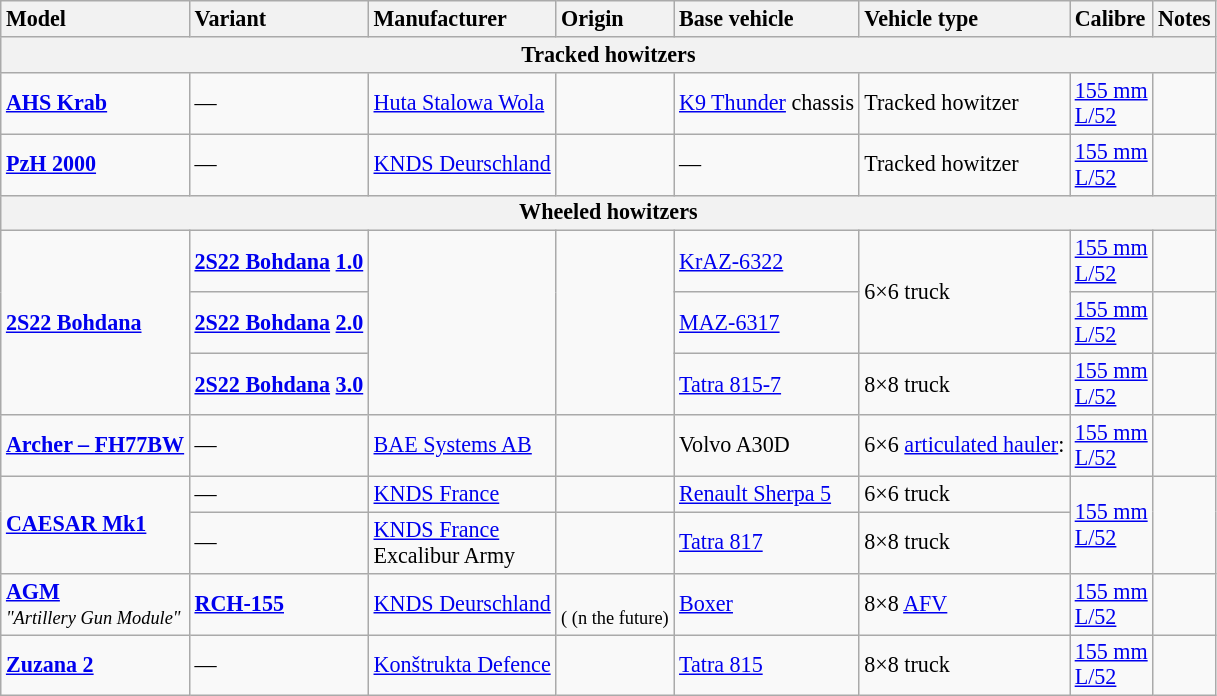<table class="wikitable" style="font-size: 92%;">
<tr>
<th style="text-align: left">Model</th>
<th style="text-align: left">Variant</th>
<th style="text-align: left">Manufacturer</th>
<th style="text-align: left">Origin</th>
<th style="text-align: left">Base vehicle</th>
<th style="text-align: left">Vehicle type</th>
<th style="text-align: left">Calibre</th>
<th style="text-align: left">Notes</th>
</tr>
<tr>
<th colspan="8">Tracked howitzers</th>
</tr>
<tr>
<td><a href='#'><strong>AHS Krab</strong></a></td>
<td>—</td>
<td><a href='#'>Huta Stalowa Wola</a></td>
<td></td>
<td><a href='#'>K9 Thunder</a> chassis</td>
<td>Tracked howitzer</td>
<td><a href='#'>155 mm</a><br><a href='#'>L/52</a></td>
<td></td>
</tr>
<tr>
<td><a href='#'><strong>PzH 2000</strong></a></td>
<td>—</td>
<td><a href='#'>KNDS Deurschland</a></td>
<td></td>
<td>—</td>
<td>Tracked howitzer</td>
<td><a href='#'>155 mm</a><br><a href='#'>L/52</a></td>
<td></td>
</tr>
<tr>
<th colspan="8">Wheeled howitzers</th>
</tr>
<tr>
<td rowspan="3"><strong><a href='#'>2S22 Bohdana</a></strong></td>
<td><strong><a href='#'>2S22 Bohdana</a></strong> <strong><a href='#'>1.0</a></strong></td>
<td rowspan="3"></td>
<td rowspan="3"></td>
<td><a href='#'>KrAZ-6322</a></td>
<td rowspan="2">6×6 truck</td>
<td><a href='#'>155 mm</a><br><a href='#'>L/52</a></td>
<td></td>
</tr>
<tr>
<td><strong><a href='#'>2S22 Bohdana</a></strong> <strong><a href='#'>2.0</a></strong></td>
<td><a href='#'>MAZ-6317</a></td>
<td><a href='#'>155 mm</a><br><a href='#'>L/52</a></td>
<td></td>
</tr>
<tr>
<td><strong><a href='#'>2S22 Bohdana</a></strong> <strong><a href='#'>3.0</a></strong></td>
<td><a href='#'>Tatra 815-7</a></td>
<td>8×8 truck</td>
<td><a href='#'>155 mm</a><br><a href='#'>L/52</a></td>
<td></td>
</tr>
<tr>
<td><a href='#'><strong>Archer – FH77BW</strong></a></td>
<td>—</td>
<td><a href='#'>BAE Systems AB</a></td>
<td></td>
<td>Volvo A30D</td>
<td>6×6 <a href='#'>articulated hauler</a>:</td>
<td><a href='#'>155 mm</a><br><a href='#'>L/52</a></td>
<td></td>
</tr>
<tr>
<td rowspan="2"><strong><a href='#'>CAESAR Mk1</a></strong></td>
<td>—</td>
<td><a href='#'>KNDS France</a></td>
<td></td>
<td><a href='#'>Renault Sherpa 5</a></td>
<td>6×6 truck</td>
<td rowspan="2"><a href='#'>155 mm</a><br><a href='#'>L/52</a></td>
<td rowspan="2"></td>
</tr>
<tr>
<td>—</td>
<td><a href='#'>KNDS France</a><br>Excalibur Army</td>
<td><br></td>
<td><a href='#'>Tatra 817</a></td>
<td>8×8 truck</td>
</tr>
<tr>
<td><strong><a href='#'>AGM</a></strong><br><em><small>"Artillery Gun Module"</small></em></td>
<td><a href='#'><strong>RCH-155</strong></a></td>
<td><a href='#'>KNDS Deurschland</a></td>
<td><br><small>( (n the future)</small></td>
<td><a href='#'>Boxer</a></td>
<td>8×8 <a href='#'>AFV</a></td>
<td><a href='#'>155 mm</a><br><a href='#'>L/52</a></td>
<td></td>
</tr>
<tr>
<td><strong><a href='#'>Zuzana 2</a></strong></td>
<td>—</td>
<td><a href='#'>Konštrukta Defence</a></td>
<td></td>
<td><a href='#'>Tatra 815</a></td>
<td>8×8 truck</td>
<td><a href='#'>155 mm</a><br><a href='#'>L/52</a></td>
<td></td>
</tr>
</table>
